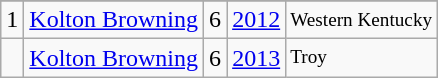<table class="wikitable">
<tr>
</tr>
<tr>
<td>1</td>
<td><a href='#'>Kolton Browning</a></td>
<td><abbr>6</abbr></td>
<td><a href='#'>2012</a></td>
<td style="font-size:80%;">Western Kentucky</td>
</tr>
<tr>
<td></td>
<td><a href='#'>Kolton Browning</a></td>
<td><abbr>6</abbr></td>
<td><a href='#'>2013</a></td>
<td style="font-size:80%;">Troy</td>
</tr>
</table>
